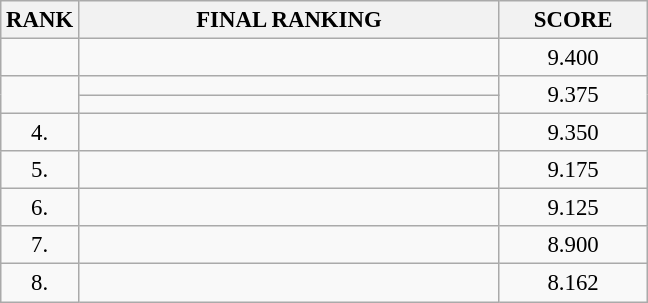<table class="wikitable" style="font-size:95%;">
<tr>
<th>RANK</th>
<th align="left" style="width: 18em">FINAL RANKING</th>
<th align="center" style="width: 6em">SCORE</th>
</tr>
<tr>
<td align="center"></td>
<td></td>
<td align="center">9.400</td>
</tr>
<tr>
<td rowspan=2 align="center"></td>
<td></td>
<td rowspan=2 align="center">9.375</td>
</tr>
<tr>
<td></td>
</tr>
<tr>
<td align="center">4.</td>
<td></td>
<td align="center">9.350</td>
</tr>
<tr>
<td align="center">5.</td>
<td></td>
<td align="center">9.175</td>
</tr>
<tr>
<td align="center">6.</td>
<td></td>
<td align="center">9.125</td>
</tr>
<tr>
<td align="center">7.</td>
<td></td>
<td align="center">8.900</td>
</tr>
<tr>
<td align="center">8.</td>
<td></td>
<td align="center">8.162</td>
</tr>
</table>
